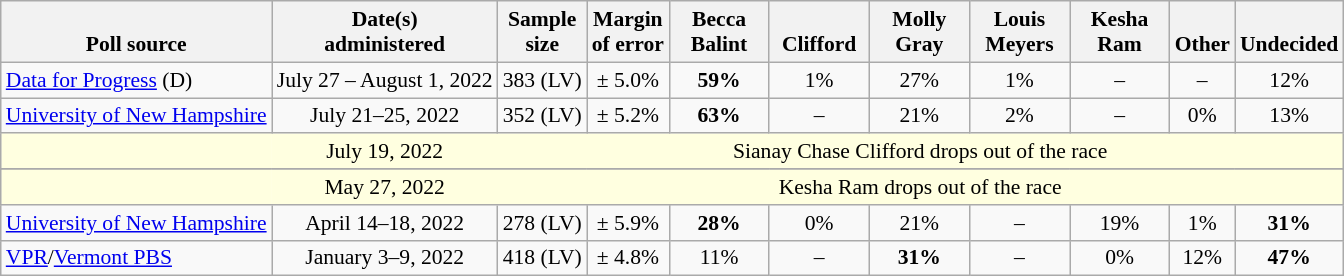<table class="wikitable" style="font-size:90%;text-align:center;">
<tr valign=bottom>
<th>Poll source</th>
<th>Date(s)<br>administered</th>
<th>Sample<br>size</th>
<th>Margin<br>of error</th>
<th style="width:60px;">Becca<br>Balint</th>
<th style="width:60px;"><br>Clifford</th>
<th style="width:60px;">Molly<br>Gray</th>
<th style="width:60px;">Louis<br>Meyers</th>
<th style="width:60px;">Kesha<br>Ram</th>
<th>Other</th>
<th>Undecided</th>
</tr>
<tr>
<td style="text-align:left;"><a href='#'>Data for Progress</a> (D)</td>
<td>July 27 – August 1, 2022</td>
<td>383 (LV)</td>
<td>± 5.0%</td>
<td><strong>59%</strong></td>
<td>1%</td>
<td>27%</td>
<td>1%</td>
<td>–</td>
<td>–</td>
<td>12%</td>
</tr>
<tr>
<td style="text-align:left;"><a href='#'>University of New Hampshire</a></td>
<td>July 21–25, 2022</td>
<td>352 (LV)</td>
<td>± 5.2%</td>
<td><strong>63%</strong></td>
<td>–</td>
<td>21%</td>
<td>2%</td>
<td>–</td>
<td>0%</td>
<td>13%</td>
</tr>
<tr style="background:lightyellow;">
<td style="border-right-style:hidden; background:lightyellow;"></td>
<td style="border-right-style:hidden; ">July 19, 2022</td>
<td colspan="9">Sianay Chase Clifford drops out of the race</td>
</tr>
<tr>
</tr>
<tr style="background:lightyellow;">
<td style="border-right-style:hidden; background:lightyellow;"></td>
<td style="border-right-style:hidden; ">May 27, 2022</td>
<td colspan="9">Kesha Ram drops out of the race</td>
</tr>
<tr>
<td style="text-align:left;"><a href='#'>University of New Hampshire</a></td>
<td>April 14–18, 2022</td>
<td>278 (LV)</td>
<td>± 5.9%</td>
<td><strong>28%</strong></td>
<td>0%</td>
<td>21%</td>
<td>–</td>
<td>19%</td>
<td>1%</td>
<td><strong>31%</strong></td>
</tr>
<tr>
<td style="text-align:left;"><a href='#'>VPR</a>/<a href='#'>Vermont PBS</a></td>
<td>January 3–9, 2022</td>
<td>418 (LV)</td>
<td>± 4.8%</td>
<td>11%</td>
<td>–</td>
<td><strong>31%</strong></td>
<td>–</td>
<td>0%</td>
<td>12%</td>
<td><strong>47%</strong></td>
</tr>
</table>
